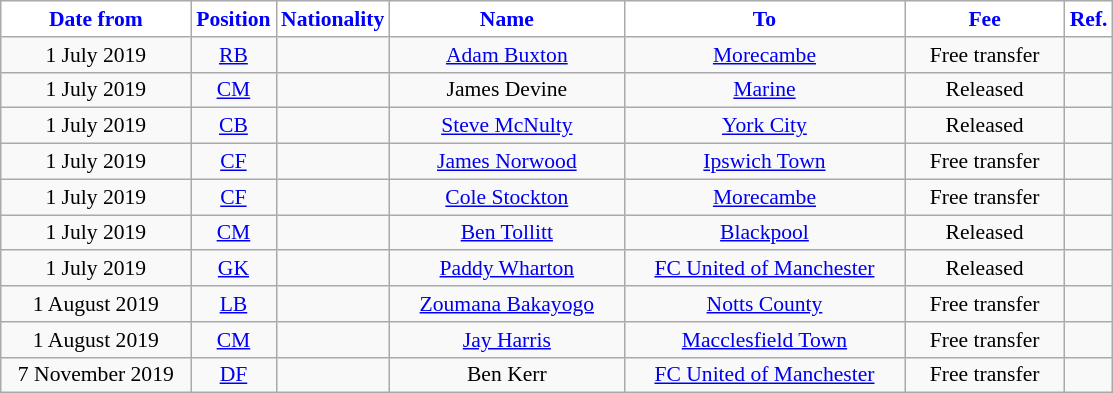<table class="wikitable"  style="text-align:center; font-size:90%; ">
<tr>
<th style="background:#FFFFFF; color:#0000FF; width:120px;">Date from</th>
<th style="background:#FFFFFF; color:#0000FF; width:50px;">Position</th>
<th style="background:#FFFFFF; color:#0000FF; width:50px;">Nationality</th>
<th style="background:#FFFFFF; color:#0000FF; width:150px;">Name</th>
<th style="background:#FFFFFF; color:#0000FF; width:180px;">To</th>
<th style="background:#FFFFFF; color:#0000FF; width:100px;">Fee</th>
<th style="background:#FFFFFF; color:#0000FF; width:25px;">Ref.</th>
</tr>
<tr>
<td>1 July 2019</td>
<td><a href='#'>RB</a></td>
<td></td>
<td><a href='#'>Adam Buxton</a></td>
<td> <a href='#'>Morecambe</a></td>
<td>Free transfer</td>
<td></td>
</tr>
<tr>
<td>1 July 2019</td>
<td><a href='#'>CM</a></td>
<td></td>
<td>James Devine</td>
<td> <a href='#'>Marine</a></td>
<td>Released</td>
<td></td>
</tr>
<tr>
<td>1 July 2019</td>
<td><a href='#'>CB</a></td>
<td></td>
<td><a href='#'>Steve McNulty</a></td>
<td> <a href='#'>York City</a></td>
<td>Released</td>
<td></td>
</tr>
<tr>
<td>1 July 2019</td>
<td><a href='#'>CF</a></td>
<td></td>
<td><a href='#'>James Norwood</a></td>
<td> <a href='#'>Ipswich Town</a></td>
<td>Free transfer</td>
<td></td>
</tr>
<tr>
<td>1 July 2019</td>
<td><a href='#'>CF</a></td>
<td></td>
<td><a href='#'>Cole Stockton</a></td>
<td> <a href='#'>Morecambe</a></td>
<td>Free transfer</td>
<td></td>
</tr>
<tr>
<td>1 July 2019</td>
<td><a href='#'>CM</a></td>
<td></td>
<td><a href='#'>Ben Tollitt</a></td>
<td> <a href='#'>Blackpool</a></td>
<td>Released</td>
<td></td>
</tr>
<tr>
<td>1 July 2019</td>
<td><a href='#'>GK</a></td>
<td></td>
<td><a href='#'>Paddy Wharton</a></td>
<td> <a href='#'>FC United of Manchester</a></td>
<td>Released</td>
<td></td>
</tr>
<tr>
<td>1 August 2019</td>
<td><a href='#'>LB</a></td>
<td></td>
<td><a href='#'>Zoumana Bakayogo</a></td>
<td> <a href='#'>Notts County</a></td>
<td>Free transfer</td>
<td></td>
</tr>
<tr>
<td>1 August 2019</td>
<td><a href='#'>CM</a></td>
<td></td>
<td><a href='#'>Jay Harris</a></td>
<td> <a href='#'>Macclesfield Town</a></td>
<td>Free transfer</td>
<td></td>
</tr>
<tr>
<td>7 November 2019</td>
<td><a href='#'>DF</a></td>
<td></td>
<td>Ben Kerr</td>
<td> <a href='#'>FC United of Manchester</a></td>
<td>Free transfer</td>
<td></td>
</tr>
</table>
